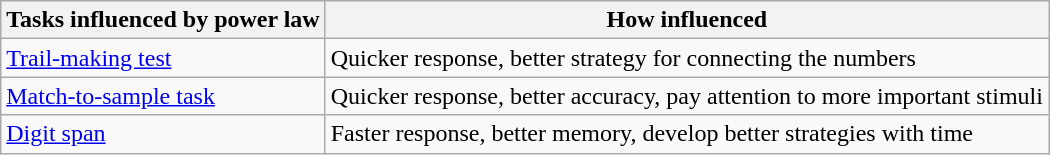<table class="wikitable">
<tr>
<th>Tasks influenced by power law</th>
<th>How influenced</th>
</tr>
<tr>
<td><a href='#'>Trail-making test</a></td>
<td>Quicker response, better strategy for connecting the numbers</td>
</tr>
<tr>
<td><a href='#'>Match-to-sample task</a></td>
<td>Quicker response, better accuracy, pay attention to more important stimuli</td>
</tr>
<tr>
<td><a href='#'>Digit span</a></td>
<td>Faster response, better memory, develop better strategies with time</td>
</tr>
</table>
